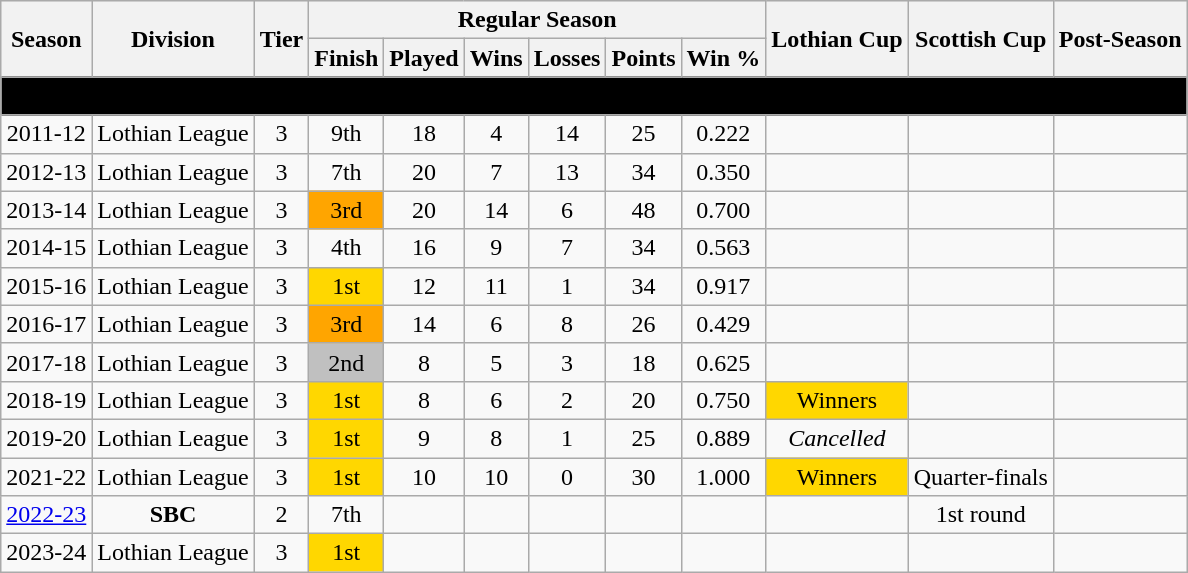<table class="wikitable" style="font-size:100%;">
<tr bgcolor="#efefef">
<th rowspan="2">Season</th>
<th rowspan="2">Division</th>
<th rowspan="2">Tier</th>
<th colspan="6">Regular Season</th>
<th rowspan="2">Lothian Cup</th>
<th rowspan="2">Scottish Cup</th>
<th rowspan="2">Post-Season</th>
</tr>
<tr>
<th>Finish</th>
<th>Played</th>
<th>Wins</th>
<th>Losses</th>
<th>Points</th>
<th>Win %</th>
</tr>
<tr>
<td colspan="12" align=center bgcolor="black"><span><strong>Edinburgh Lions</strong></span></td>
</tr>
<tr>
<td style="text-align:center;">2011-12</td>
<td style="text-align:center;">Lothian League</td>
<td style="text-align:center;">3</td>
<td style="text-align:center;">9th</td>
<td style="text-align:center;">18</td>
<td style="text-align:center;">4</td>
<td style="text-align:center;">14</td>
<td style="text-align:center;">25</td>
<td style="text-align:center;">0.222</td>
<td style="text-align:center;"></td>
<td style="text-align:center;"></td>
<td style="text-align:center;"></td>
</tr>
<tr>
<td style="text-align:center;">2012-13</td>
<td style="text-align:center;">Lothian League</td>
<td style="text-align:center;">3</td>
<td style="text-align:center;">7th</td>
<td style="text-align:center;">20</td>
<td style="text-align:center;">7</td>
<td style="text-align:center;">13</td>
<td style="text-align:center;">34</td>
<td style="text-align:center;">0.350</td>
<td style="text-align:center;"></td>
<td style="text-align:center;"></td>
<td style="text-align:center;"></td>
</tr>
<tr>
<td style="text-align:center;">2013-14</td>
<td style="text-align:center;">Lothian League</td>
<td style="text-align:center;">3</td>
<td style="text-align:center;" bgcolor="orange">3rd</td>
<td style="text-align:center;">20</td>
<td style="text-align:center;">14</td>
<td style="text-align:center;">6</td>
<td style="text-align:center;">48</td>
<td style="text-align:center;">0.700</td>
<td style="text-align:center;"></td>
<td style="text-align:center;"></td>
<td style="text-align:center;"></td>
</tr>
<tr>
<td style="text-align:center;">2014-15</td>
<td style="text-align:center;">Lothian League</td>
<td style="text-align:center;">3</td>
<td style="text-align:center;">4th</td>
<td style="text-align:center;">16</td>
<td style="text-align:center;">9</td>
<td style="text-align:center;">7</td>
<td style="text-align:center;">34</td>
<td style="text-align:center;">0.563</td>
<td style="text-align:center;"></td>
<td style="text-align:center;"></td>
<td style="text-align:center;"></td>
</tr>
<tr>
<td style="text-align:center;">2015-16</td>
<td style="text-align:center;">Lothian League</td>
<td style="text-align:center;">3</td>
<td style="text-align:center;" bgcolor="gold">1st</td>
<td style="text-align:center;">12</td>
<td style="text-align:center;">11</td>
<td style="text-align:center;">1</td>
<td style="text-align:center;">34</td>
<td style="text-align:center;">0.917</td>
<td style="text-align:center;"></td>
<td style="text-align:center;"></td>
<td style="text-align:center;"></td>
</tr>
<tr>
<td style="text-align:center;">2016-17</td>
<td style="text-align:center;">Lothian League</td>
<td style="text-align:center;">3</td>
<td style="text-align:center;" bgcolor="orange">3rd</td>
<td style="text-align:center;">14</td>
<td style="text-align:center;">6</td>
<td style="text-align:center;">8</td>
<td style="text-align:center;">26</td>
<td style="text-align:center;">0.429</td>
<td style="text-align:center;"></td>
<td style="text-align:center;"></td>
<td style="text-align:center;"></td>
</tr>
<tr>
<td style="text-align:center;">2017-18</td>
<td style="text-align:center;">Lothian League</td>
<td style="text-align:center;">3</td>
<td style="text-align:center;" bgcolor="silver">2nd</td>
<td style="text-align:center;">8</td>
<td style="text-align:center;">5</td>
<td style="text-align:center;">3</td>
<td style="text-align:center;">18</td>
<td style="text-align:center;">0.625</td>
<td style="text-align:center;"></td>
<td style="text-align:center;"></td>
<td style="text-align:center;"></td>
</tr>
<tr>
<td style="text-align:center;">2018-19</td>
<td style="text-align:center;">Lothian League</td>
<td style="text-align:center;">3</td>
<td style="text-align:center;" bgcolor="gold">1st</td>
<td style="text-align:center;">8</td>
<td style="text-align:center;">6</td>
<td style="text-align:center;">2</td>
<td style="text-align:center;">20</td>
<td style="text-align:center;">0.750</td>
<td style="text-align:center;" bgcolor="gold">Winners</td>
<td style="text-align:center;"></td>
<td style="text-align:center;"></td>
</tr>
<tr>
<td style="text-align:center;">2019-20</td>
<td style="text-align:center;">Lothian League</td>
<td style="text-align:center;">3</td>
<td style="text-align:center;" bgcolor="gold">1st</td>
<td style="text-align:center;">9</td>
<td style="text-align:center;">8</td>
<td style="text-align:center;">1</td>
<td style="text-align:center;">25</td>
<td style="text-align:center;">0.889</td>
<td style="text-align:center;"><em>Cancelled</em></td>
<td style="text-align:center;"></td>
<td style="text-align:center;"></td>
</tr>
<tr>
<td style="text-align:center;">2021-22</td>
<td style="text-align:center;">Lothian League</td>
<td style="text-align:center;">3</td>
<td style="text-align:center;" bgcolor="gold">1st</td>
<td style="text-align:center;">10</td>
<td style="text-align:center;">10</td>
<td style="text-align:center;">0</td>
<td style="text-align:center;">30</td>
<td style="text-align:center;">1.000</td>
<td style="text-align:center;" bgcolor="gold">Winners</td>
<td style="text-align:center;">Quarter-finals</td>
<td style="text-align:center;"></td>
</tr>
<tr>
<td style="text-align:center;"><a href='#'>2022-23</a></td>
<td style="text-align:center;"><strong>SBC</strong></td>
<td style="text-align:center;">2</td>
<td style="text-align:center;">7th</td>
<td style="text-align:center;"></td>
<td style="text-align:center;"></td>
<td style="text-align:center;"></td>
<td style="text-align:center;"></td>
<td style="text-align:center;"></td>
<td style="text-align:center;"></td>
<td style="text-align:center;">1st round</td>
<td style="text-align:center;"></td>
</tr>
<tr>
<td style="text-align:center;">2023-24</td>
<td style="text-align:center;">Lothian League</td>
<td style="text-align:center;">3</td>
<td style="text-align:center;" bgcolor="gold">1st</td>
<td style="text-align:center;"></td>
<td style="text-align:center;"></td>
<td style="text-align:center;"></td>
<td style="text-align:center;"></td>
<td style="text-align:center;"></td>
<td style="text-align:center;"></td>
<td style="text-align:center;"></td>
<td style="text-align:center;"></td>
</tr>
</table>
